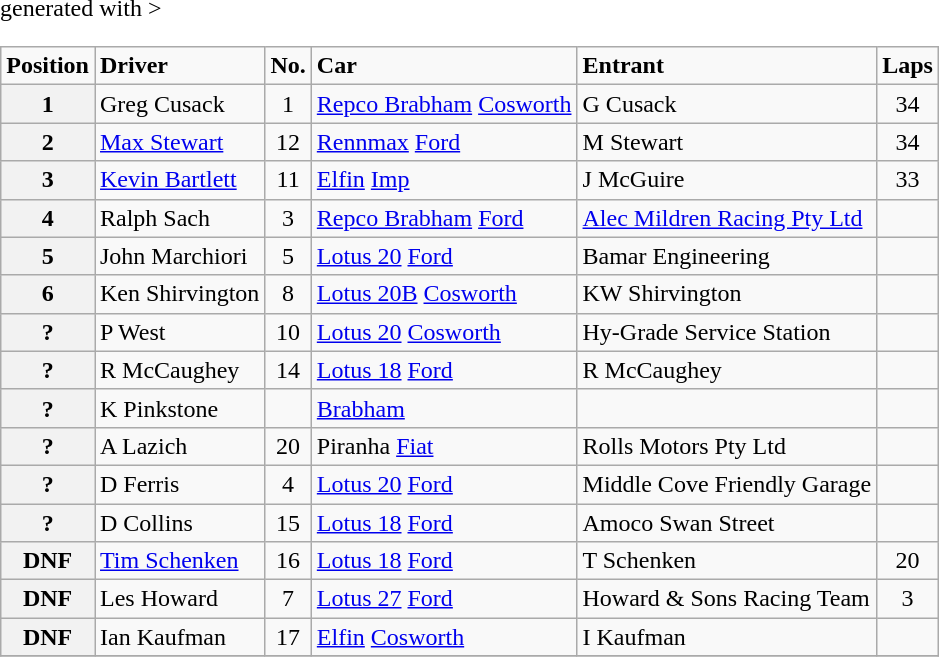<table class="wikitable" <hiddentext>generated with >
<tr style="font-weight:bold">
<td>Position</td>
<td>Driver</td>
<td>No.</td>
<td>Car</td>
<td>Entrant</td>
<td>Laps</td>
</tr>
<tr>
<th>1</th>
<td>Greg Cusack</td>
<td align="center">1</td>
<td><a href='#'>Repco Brabham</a> <a href='#'>Cosworth</a></td>
<td>G Cusack</td>
<td align="center">34</td>
</tr>
<tr>
<th>2</th>
<td><a href='#'>Max Stewart</a></td>
<td align="center">12</td>
<td><a href='#'>Rennmax</a> <a href='#'>Ford</a></td>
<td>M Stewart</td>
<td align="center">34</td>
</tr>
<tr>
<th>3</th>
<td><a href='#'>Kevin Bartlett</a></td>
<td align="center">11</td>
<td><a href='#'>Elfin</a> <a href='#'>Imp</a></td>
<td>J McGuire</td>
<td align="center">33</td>
</tr>
<tr>
<th>4</th>
<td>Ralph Sach</td>
<td align="center">3</td>
<td><a href='#'>Repco Brabham</a> <a href='#'>Ford</a></td>
<td><a href='#'>Alec Mildren Racing Pty Ltd</a></td>
<td></td>
</tr>
<tr>
<th>5</th>
<td>John Marchiori</td>
<td align="center">5</td>
<td><a href='#'>Lotus 20</a> <a href='#'>Ford</a></td>
<td>Bamar Engineering</td>
<td></td>
</tr>
<tr>
<th>6</th>
<td>Ken Shirvington</td>
<td align="center">8</td>
<td><a href='#'>Lotus 20B</a> <a href='#'>Cosworth</a></td>
<td>KW Shirvington</td>
<td></td>
</tr>
<tr>
<th>?</th>
<td>P West</td>
<td align="center">10</td>
<td><a href='#'>Lotus 20</a> <a href='#'>Cosworth</a></td>
<td>Hy-Grade Service Station</td>
<td></td>
</tr>
<tr>
<th>?</th>
<td>R McCaughey</td>
<td align="center">14</td>
<td><a href='#'>Lotus 18</a> <a href='#'>Ford</a></td>
<td>R McCaughey</td>
<td></td>
</tr>
<tr>
<th>?</th>
<td>K Pinkstone</td>
<td></td>
<td><a href='#'>Brabham</a></td>
<td></td>
<td></td>
</tr>
<tr>
<th>?</th>
<td>A Lazich</td>
<td align="center">20</td>
<td>Piranha <a href='#'>Fiat</a></td>
<td>Rolls Motors Pty Ltd</td>
<td></td>
</tr>
<tr>
<th>?</th>
<td>D Ferris</td>
<td align="center">4</td>
<td><a href='#'>Lotus 20</a> <a href='#'>Ford</a></td>
<td>Middle Cove Friendly Garage</td>
<td></td>
</tr>
<tr>
<th>?</th>
<td>D Collins</td>
<td align="center">15</td>
<td><a href='#'>Lotus 18</a> <a href='#'>Ford</a></td>
<td>Amoco Swan Street</td>
<td></td>
</tr>
<tr>
<th>DNF</th>
<td><a href='#'>Tim Schenken</a></td>
<td align="center">16</td>
<td><a href='#'>Lotus 18</a> <a href='#'>Ford</a></td>
<td>T Schenken</td>
<td align="center">20</td>
</tr>
<tr>
<th>DNF</th>
<td>Les Howard</td>
<td align="center">7</td>
<td><a href='#'>Lotus 27</a> <a href='#'>Ford</a></td>
<td>Howard & Sons Racing Team</td>
<td align="center">3</td>
</tr>
<tr>
<th>DNF</th>
<td>Ian Kaufman</td>
<td align="center">17</td>
<td><a href='#'>Elfin</a> <a href='#'>Cosworth</a></td>
<td>I Kaufman</td>
<td></td>
</tr>
<tr>
</tr>
</table>
